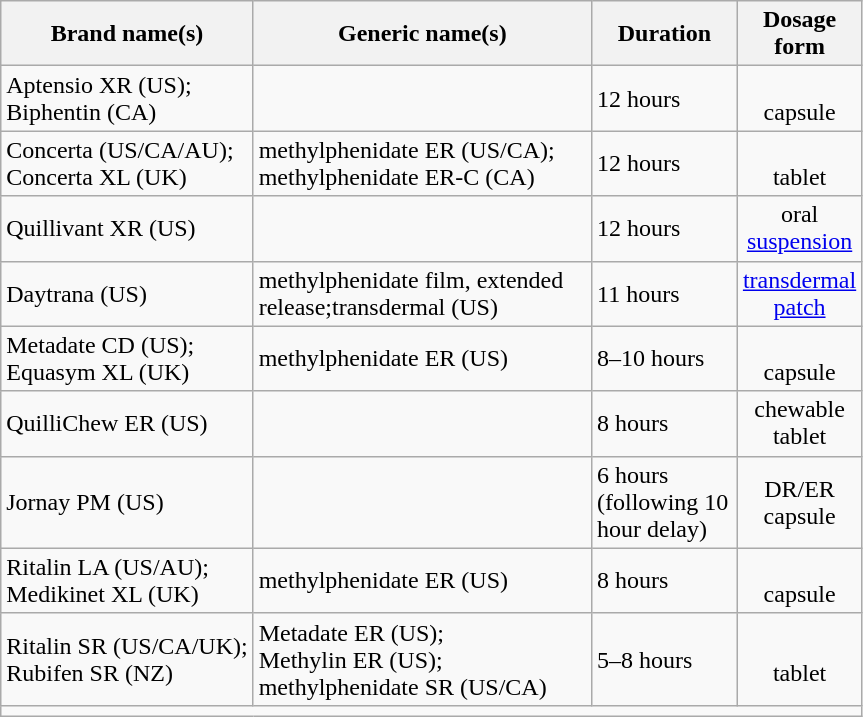<table class="wikitable" border="1" style="width:575px;">
<tr>
<th>Brand name(s)</th>
<th>Generic name(s)</th>
<th>Duration</th>
<th>Dosage<br>form</th>
</tr>
<tr>
<td>Aptensio XR (US);<br>Biphentin (CA)</td>
<td></td>
<td>12 hours</td>
<td style="text-align:center;"><a href='#'></a><br>capsule</td>
</tr>
<tr>
<td>Concerta (US/CA/AU);<br>Concerta XL (UK)</td>
<td>methylphenidate ER (US/CA);<br>methylphenidate ER‑C (CA)</td>
<td>12 hours</td>
<td style="text-align:center;"><a href='#'></a><br>tablet</td>
</tr>
<tr>
<td>Quillivant XR (US)</td>
<td></td>
<td>12 hours</td>
<td style="text-align:center;">oral<br><a href='#'>suspension</a></td>
</tr>
<tr>
<td>Daytrana (US)</td>
<td>methylphenidate film, extended release;transdermal (US)</td>
<td>11 hours</td>
<td style="text-align:center;"><a href='#'>transdermal<br>patch</a></td>
</tr>
<tr>
<td>Metadate CD (US);<br>Equasym XL (UK)</td>
<td>methylphenidate ER (US)</td>
<td>8–10 hours</td>
<td style="text-align:center;"><a href='#'></a><br>capsule</td>
</tr>
<tr>
<td>QuilliChew ER (US)</td>
<td></td>
<td>8 hours</td>
<td style="text-align:center;">chewable<br>tablet</td>
</tr>
<tr>
<td>Jornay PM (US)</td>
<td></td>
<td>6 hours (following 10 hour delay)</td>
<td style="text-align:center;">DR/ER<br>capsule</td>
</tr>
<tr>
<td>Ritalin LA (US/AU);<br>Medikinet XL (UK)</td>
<td>methylphenidate ER (US)</td>
<td>8 hours</td>
<td style="text-align:center;"><a href='#'></a><br>capsule</td>
</tr>
<tr>
<td>Ritalin SR (US/CA/UK);<br>Rubifen SR (NZ)</td>
<td>Metadate ER (US);<br>Methylin ER (US);<br>methylphenidate SR (US/CA)</td>
<td>5–8 hours</td>
<td style="text-align:center;"><a href='#'></a><br>tablet</td>
</tr>
<tr>
<td colspan="4"></td>
</tr>
</table>
